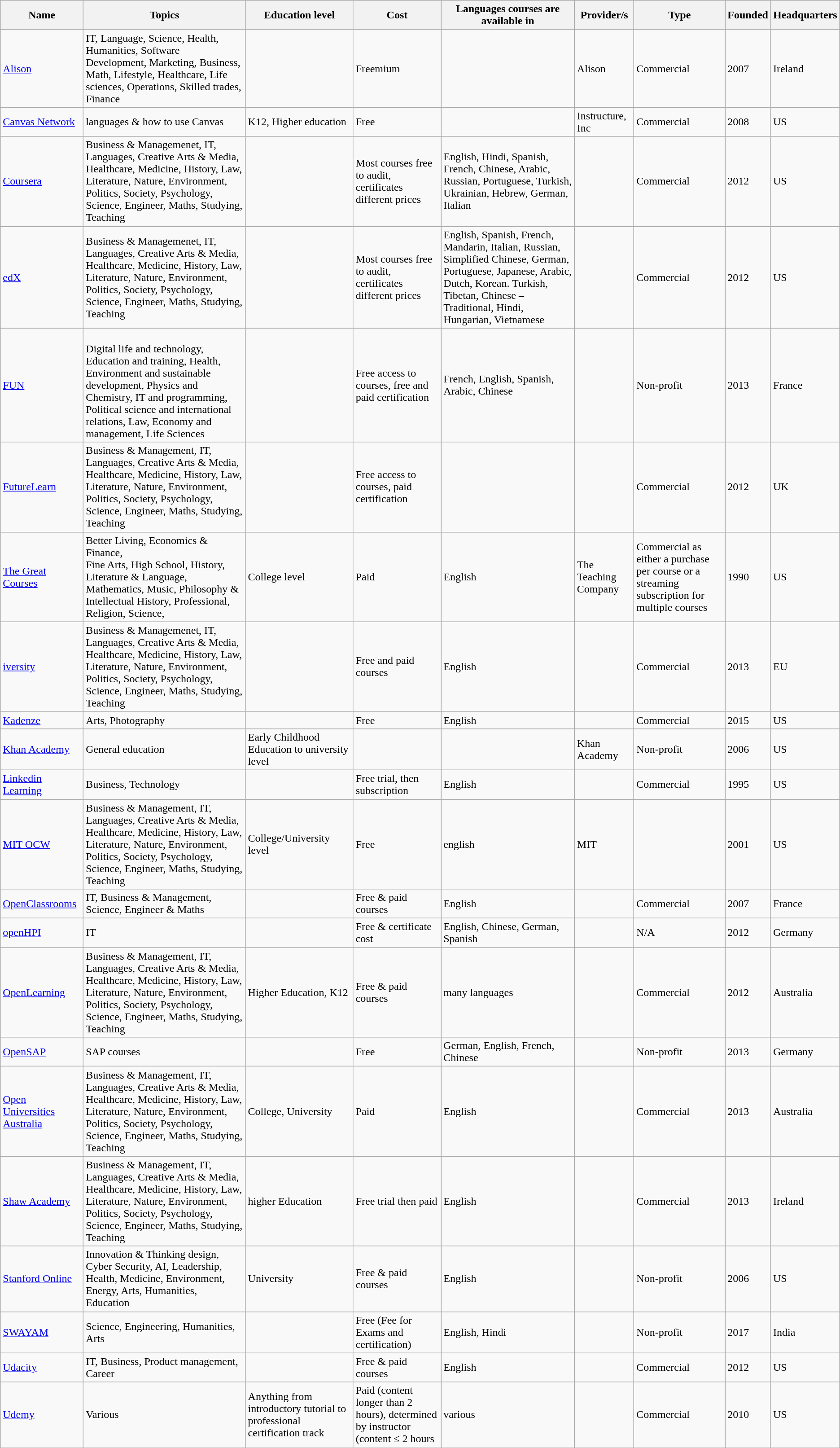<table class="wikitable sortable">
<tr>
<th>Name</th>
<th>Topics</th>
<th>Education level</th>
<th>Cost</th>
<th>Languages courses are available in</th>
<th>Provider/s</th>
<th>Type</th>
<th>Founded</th>
<th>Headquarters</th>
</tr>
<tr>
<td><a href='#'>Alison</a></td>
<td>IT, Language, Science, Health, Humanities, Software Development, Marketing, Business, Math, Lifestyle, Healthcare, Life sciences, Operations, Skilled trades, Finance</td>
<td></td>
<td>Freemium</td>
<td></td>
<td>Alison</td>
<td>Commercial</td>
<td>2007</td>
<td>Ireland</td>
</tr>
<tr>
<td><a href='#'>Canvas Network</a></td>
<td>languages & how to use Canvas</td>
<td>K12, Higher education</td>
<td>Free</td>
<td></td>
<td>Instructure, Inc</td>
<td>Commercial</td>
<td>2008</td>
<td>US</td>
</tr>
<tr>
<td><a href='#'>Coursera</a></td>
<td>Business & Managemenet, IT, Languages, Creative Arts & Media, Healthcare, Medicine, History, Law, Literature, Nature, Environment, Politics, Society, Psychology, Science, Engineer, Maths, Studying, Teaching</td>
<td></td>
<td>Most courses free to audit, certificates different prices</td>
<td>English, Hindi, Spanish, French, Chinese, Arabic, Russian, Portuguese, Turkish, Ukrainian, Hebrew, German, Italian</td>
<td></td>
<td>Commercial</td>
<td>2012</td>
<td>US</td>
</tr>
<tr>
<td><a href='#'>edX</a></td>
<td>Business & Managemenet, IT, Languages, Creative Arts & Media, Healthcare, Medicine, History, Law, Literature, Nature, Environment, Politics, Society, Psychology, Science, Engineer, Maths, Studying, Teaching</td>
<td></td>
<td>Most courses free to audit, certificates different prices</td>
<td>English, Spanish, French, Mandarin, Italian, Russian, Simplified Chinese, German, Portuguese, Japanese, Arabic, Dutch, Korean. Turkish, Tibetan, Chinese – Traditional, Hindi, Hungarian, Vietnamese</td>
<td></td>
<td>Commercial</td>
<td>2012</td>
<td>US</td>
</tr>
<tr>
<td><a href='#'>FUN</a></td>
<td><br>Digital life and technology, Education and training, Health, Environment and sustainable development, Physics and Chemistry, IT and programming, Political science and international relations, Law, Economy and management, Life Sciences</td>
<td></td>
<td>Free access to courses, free and paid certification</td>
<td>French, English, Spanish, Arabic, Chinese</td>
<td></td>
<td>Non-profit</td>
<td>2013</td>
<td>France</td>
</tr>
<tr>
<td><a href='#'>FutureLearn</a></td>
<td>Business & Management, IT, Languages, Creative Arts & Media, Healthcare, Medicine, History, Law, Literature, Nature, Environment, Politics, Society, Psychology, Science, Engineer, Maths, Studying, Teaching</td>
<td></td>
<td>Free access to courses, paid certification</td>
<td></td>
<td></td>
<td>Commercial</td>
<td>2012</td>
<td>UK</td>
</tr>
<tr>
<td><a href='#'>The Great Courses</a></td>
<td>Better Living, Economics & Finance,<br>Fine Arts,
High School,
History,
Literature & Language,
Mathematics,
Music,
Philosophy & Intellectual History,
Professional,
Religion,
Science,</td>
<td>College level</td>
<td>Paid</td>
<td>English</td>
<td>The Teaching Company</td>
<td>Commercial as either a purchase per course or a streaming subscription for multiple courses</td>
<td>1990</td>
<td>US</td>
</tr>
<tr>
<td><a href='#'>iversity</a></td>
<td>Business & Managemenet, IT, Languages, Creative Arts & Media, Healthcare, Medicine, History, Law, Literature, Nature, Environment, Politics, Society, Psychology, Science, Engineer, Maths, Studying, Teaching</td>
<td></td>
<td>Free and paid courses</td>
<td>English</td>
<td></td>
<td>Commercial</td>
<td>2013</td>
<td>EU</td>
</tr>
<tr>
<td><a href='#'>Kadenze</a></td>
<td>Arts, Photography</td>
<td></td>
<td>Free</td>
<td>English</td>
<td></td>
<td>Commercial</td>
<td>2015</td>
<td>US</td>
</tr>
<tr>
<td><a href='#'>Khan Academy</a></td>
<td>General education</td>
<td>Early Childhood Education to university level</td>
<td></td>
<td></td>
<td>Khan Academy</td>
<td>Non-profit</td>
<td>2006</td>
<td>US</td>
</tr>
<tr>
<td><a href='#'>Linkedin Learning</a></td>
<td>Business, Technology</td>
<td></td>
<td>Free trial, then subscription</td>
<td>English</td>
<td></td>
<td>Commercial</td>
<td>1995</td>
<td>US</td>
</tr>
<tr>
<td><a href='#'>MIT OCW</a></td>
<td>Business & Management, IT, Languages, Creative Arts & Media, Healthcare, Medicine, History, Law, Literature, Nature, Environment, Politics, Society, Psychology, Science, Engineer, Maths, Studying, Teaching</td>
<td>College/University level</td>
<td>Free</td>
<td>english</td>
<td>MIT</td>
<td></td>
<td>2001</td>
<td>US</td>
</tr>
<tr>
<td><a href='#'>OpenClassrooms</a></td>
<td>IT, Business & Management, Science, Engineer & Maths</td>
<td></td>
<td>Free & paid courses</td>
<td>English</td>
<td></td>
<td>Commercial</td>
<td>2007</td>
<td>France</td>
</tr>
<tr>
<td><a href='#'>openHPI</a></td>
<td>IT</td>
<td></td>
<td>Free & certificate cost</td>
<td>English, Chinese, German, Spanish</td>
<td></td>
<td>N/A</td>
<td>2012</td>
<td>Germany</td>
</tr>
<tr>
<td><a href='#'>OpenLearning</a></td>
<td>Business & Management, IT, Languages, Creative Arts & Media, Healthcare, Medicine, History, Law, Literature, Nature, Environment, Politics, Society, Psychology, Science, Engineer, Maths, Studying, Teaching</td>
<td>Higher Education, K12</td>
<td>Free & paid courses</td>
<td>many languages</td>
<td></td>
<td>Commercial</td>
<td>2012</td>
<td>Australia</td>
</tr>
<tr>
<td><a href='#'>OpenSAP</a></td>
<td>SAP courses</td>
<td></td>
<td>Free</td>
<td>German, English, French, Chinese</td>
<td></td>
<td>Non-profit</td>
<td>2013</td>
<td>Germany</td>
</tr>
<tr>
<td><a href='#'>Open Universities Australia</a></td>
<td>Business & Management, IT, Languages, Creative Arts & Media, Healthcare, Medicine, History, Law, Literature, Nature, Environment, Politics, Society, Psychology, Science, Engineer, Maths, Studying, Teaching</td>
<td>College, University</td>
<td>Paid</td>
<td>English</td>
<td></td>
<td>Commercial</td>
<td>2013</td>
<td>Australia</td>
</tr>
<tr>
<td><a href='#'>Shaw Academy</a></td>
<td>Business & Management, IT, Languages, Creative Arts & Media, Healthcare, Medicine, History, Law, Literature, Nature, Environment, Politics, Society, Psychology, Science, Engineer, Maths, Studying, Teaching</td>
<td>higher Education</td>
<td>Free trial then paid</td>
<td>English</td>
<td></td>
<td>Commercial</td>
<td>2013</td>
<td>Ireland</td>
</tr>
<tr>
<td><a href='#'>Stanford Online</a></td>
<td>Innovation & Thinking design, Cyber Security, AI, Leadership, Health, Medicine, Environment, Energy, Arts, Humanities, Education</td>
<td>University</td>
<td>Free & paid courses</td>
<td>English</td>
<td></td>
<td>Non-profit</td>
<td>2006</td>
<td>US</td>
</tr>
<tr>
<td><a href='#'>SWAYAM</a></td>
<td>Science, Engineering, Humanities, Arts</td>
<td></td>
<td>Free (Fee for Exams and certification)</td>
<td>English, Hindi</td>
<td></td>
<td>Non-profit</td>
<td>2017</td>
<td>India</td>
</tr>
<tr>
<td><a href='#'>Udacity</a></td>
<td>IT, Business, Product management, Career</td>
<td></td>
<td>Free & paid courses</td>
<td>English</td>
<td></td>
<td>Commercial</td>
<td>2012</td>
<td>US</td>
</tr>
<tr>
<td><a href='#'>Udemy</a></td>
<td>Various</td>
<td>Anything from introductory tutorial to professional certification track</td>
<td>Paid (content longer than 2 hours), determined by instructor (content ≤ 2 hours</td>
<td>various</td>
<td></td>
<td>Commercial</td>
<td>2010</td>
<td>US</td>
</tr>
</table>
